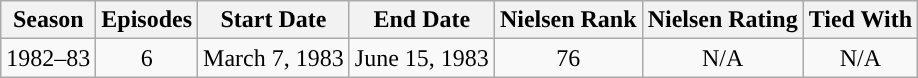<table class="wikitable" style="text-align: center">
<tr>
<th>Season</th>
<th>Episodes</th>
<th>Start Date</th>
<th>End Date</th>
<th>Nielsen Rank</th>
<th>Nielsen Rating</th>
<th>Tied With</th>
</tr>
<tr>
<td style="text-align:center">1982–83</td>
<td style="text-align:center">6</td>
<td style="text-align:center">March 7, 1983</td>
<td style="text-align:center">June 15, 1983</td>
<td style="text-align:center:">76</td>
<td style="text-align:center">N/A</td>
<td style="text-align:center">N/A</td>
</tr>
</table>
